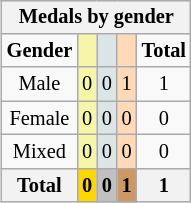<table class="wikitable" style="font-size:85%; float:right">
<tr style="background:#efefef;">
<th colspan=5>Medals by gender</th>
</tr>
<tr align=center>
<td><strong>Gender</strong></td>
<td style="background:#f7f6a8;"></td>
<td style="background:#dce5e5;"></td>
<td style="background:#ffdab9;"></td>
<td><strong>Total</strong></td>
</tr>
<tr align=center>
<td>Male</td>
<td style="background:#F7F6A8;">0</td>
<td style="background:#DCE5E5;">0</td>
<td style="background:#FFDAB9;">1</td>
<td>1</td>
</tr>
<tr align=center>
<td>Female</td>
<td style="background:#F7F6A8;">0</td>
<td style="background:#DCE5E5;">0</td>
<td style="background:#FFDAB9;">0</td>
<td>0</td>
</tr>
<tr align=center>
<td>Mixed</td>
<td style="background:#F7F6A8;">0</td>
<td style="background:#DCE5E5;">0</td>
<td style="background:#FFDAB9;">0</td>
<td>0</td>
</tr>
<tr align=center>
<th>Total</th>
<th style="background:gold;">0</th>
<th style="background:silver;">0</th>
<th style="background:#c96;">1</th>
<th>1</th>
</tr>
</table>
